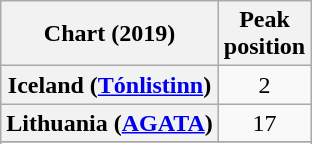<table class="wikitable plainrowheaders" style="text-align:center">
<tr>
<th scope="col">Chart (2019)</th>
<th scope="col">Peak<br>position</th>
</tr>
<tr>
<th scope="row">Iceland (<a href='#'>Tónlistinn</a>)</th>
<td>2</td>
</tr>
<tr>
<th scope="row">Lithuania (<a href='#'>AGATA</a>)</th>
<td>17</td>
</tr>
<tr>
</tr>
<tr>
</tr>
</table>
